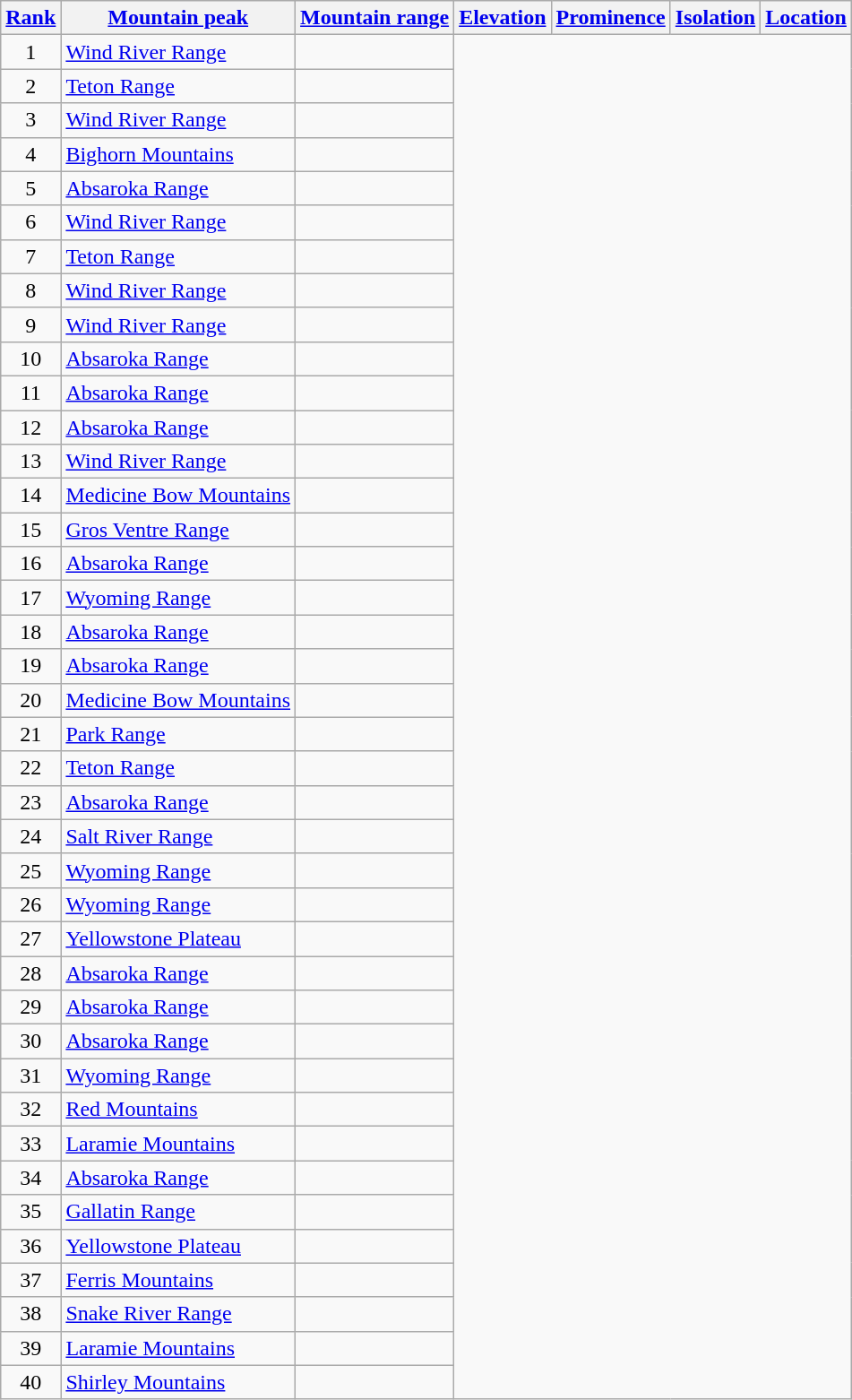<table class="wikitable sortable">
<tr>
<th><a href='#'>Rank</a></th>
<th><a href='#'>Mountain peak</a></th>
<th><a href='#'>Mountain range</a></th>
<th><a href='#'>Elevation</a></th>
<th><a href='#'>Prominence</a></th>
<th><a href='#'>Isolation</a></th>
<th><a href='#'>Location</a></th>
</tr>
<tr>
<td align=center>1<br></td>
<td><a href='#'>Wind River Range</a><br></td>
<td></td>
</tr>
<tr>
<td align=center>2<br></td>
<td><a href='#'>Teton Range</a><br></td>
<td></td>
</tr>
<tr>
<td align=center>3<br></td>
<td><a href='#'>Wind River Range</a><br></td>
<td></td>
</tr>
<tr>
<td align=center>4<br></td>
<td><a href='#'>Bighorn Mountains</a><br></td>
<td></td>
</tr>
<tr>
<td align=center>5<br></td>
<td><a href='#'>Absaroka Range</a><br></td>
<td></td>
</tr>
<tr>
<td align=center>6<br></td>
<td><a href='#'>Wind River Range</a><br></td>
<td></td>
</tr>
<tr>
<td align=center>7<br></td>
<td><a href='#'>Teton Range</a><br></td>
<td></td>
</tr>
<tr>
<td align=center>8<br></td>
<td><a href='#'>Wind River Range</a><br></td>
<td></td>
</tr>
<tr>
<td align=center>9<br></td>
<td><a href='#'>Wind River Range</a><br></td>
<td></td>
</tr>
<tr>
<td align=center>10<br></td>
<td><a href='#'>Absaroka Range</a><br></td>
<td></td>
</tr>
<tr>
<td align=center>11<br></td>
<td><a href='#'>Absaroka Range</a><br></td>
<td></td>
</tr>
<tr>
<td align=center>12<br></td>
<td><a href='#'>Absaroka Range</a><br></td>
<td></td>
</tr>
<tr>
<td align=center>13<br></td>
<td><a href='#'>Wind River Range</a><br></td>
<td></td>
</tr>
<tr>
<td align=center>14<br></td>
<td><a href='#'>Medicine Bow Mountains</a><br></td>
<td></td>
</tr>
<tr>
<td align=center>15<br></td>
<td><a href='#'>Gros Ventre Range</a><br></td>
<td></td>
</tr>
<tr>
<td align=center>16<br></td>
<td><a href='#'>Absaroka Range</a><br></td>
<td></td>
</tr>
<tr>
<td align=center>17<br></td>
<td><a href='#'>Wyoming Range</a><br></td>
<td></td>
</tr>
<tr>
<td align=center>18<br></td>
<td><a href='#'>Absaroka Range</a><br></td>
<td></td>
</tr>
<tr>
<td align=center>19<br></td>
<td><a href='#'>Absaroka Range</a><br></td>
<td></td>
</tr>
<tr>
<td align=center>20<br></td>
<td><a href='#'>Medicine Bow Mountains</a><br></td>
<td></td>
</tr>
<tr>
<td align=center>21<br></td>
<td><a href='#'>Park Range</a><br></td>
<td></td>
</tr>
<tr>
<td align=center>22<br></td>
<td><a href='#'>Teton Range</a><br></td>
<td></td>
</tr>
<tr>
<td align=center>23<br></td>
<td><a href='#'>Absaroka Range</a><br></td>
<td></td>
</tr>
<tr>
<td align=center>24<br></td>
<td><a href='#'>Salt River Range</a><br></td>
<td></td>
</tr>
<tr>
<td align=center>25<br></td>
<td><a href='#'>Wyoming Range</a><br></td>
<td></td>
</tr>
<tr>
<td align=center>26<br></td>
<td><a href='#'>Wyoming Range</a><br></td>
<td></td>
</tr>
<tr>
<td align=center>27<br></td>
<td><a href='#'>Yellowstone Plateau</a><br></td>
<td></td>
</tr>
<tr>
<td align=center>28<br></td>
<td><a href='#'>Absaroka Range</a><br></td>
<td></td>
</tr>
<tr>
<td align=center>29<br></td>
<td><a href='#'>Absaroka Range</a><br></td>
<td></td>
</tr>
<tr>
<td align=center>30<br></td>
<td><a href='#'>Absaroka Range</a><br></td>
<td></td>
</tr>
<tr>
<td align=center>31<br></td>
<td><a href='#'>Wyoming Range</a><br></td>
<td></td>
</tr>
<tr>
<td align=center>32<br></td>
<td><a href='#'>Red Mountains</a><br></td>
<td></td>
</tr>
<tr>
<td align=center>33<br></td>
<td><a href='#'>Laramie Mountains</a><br></td>
<td></td>
</tr>
<tr>
<td align=center>34<br></td>
<td><a href='#'>Absaroka Range</a><br></td>
<td></td>
</tr>
<tr>
<td align=center>35<br></td>
<td><a href='#'>Gallatin Range</a><br></td>
<td></td>
</tr>
<tr>
<td align=center>36<br></td>
<td><a href='#'>Yellowstone Plateau</a><br></td>
<td></td>
</tr>
<tr>
<td align=center>37<br></td>
<td><a href='#'>Ferris Mountains</a><br></td>
<td></td>
</tr>
<tr>
<td align=center>38<br></td>
<td><a href='#'>Snake River Range</a><br></td>
<td></td>
</tr>
<tr>
<td align=center>39<br></td>
<td><a href='#'>Laramie Mountains</a><br></td>
<td></td>
</tr>
<tr>
<td align=center>40<br></td>
<td><a href='#'>Shirley Mountains</a><br></td>
<td></td>
</tr>
</table>
